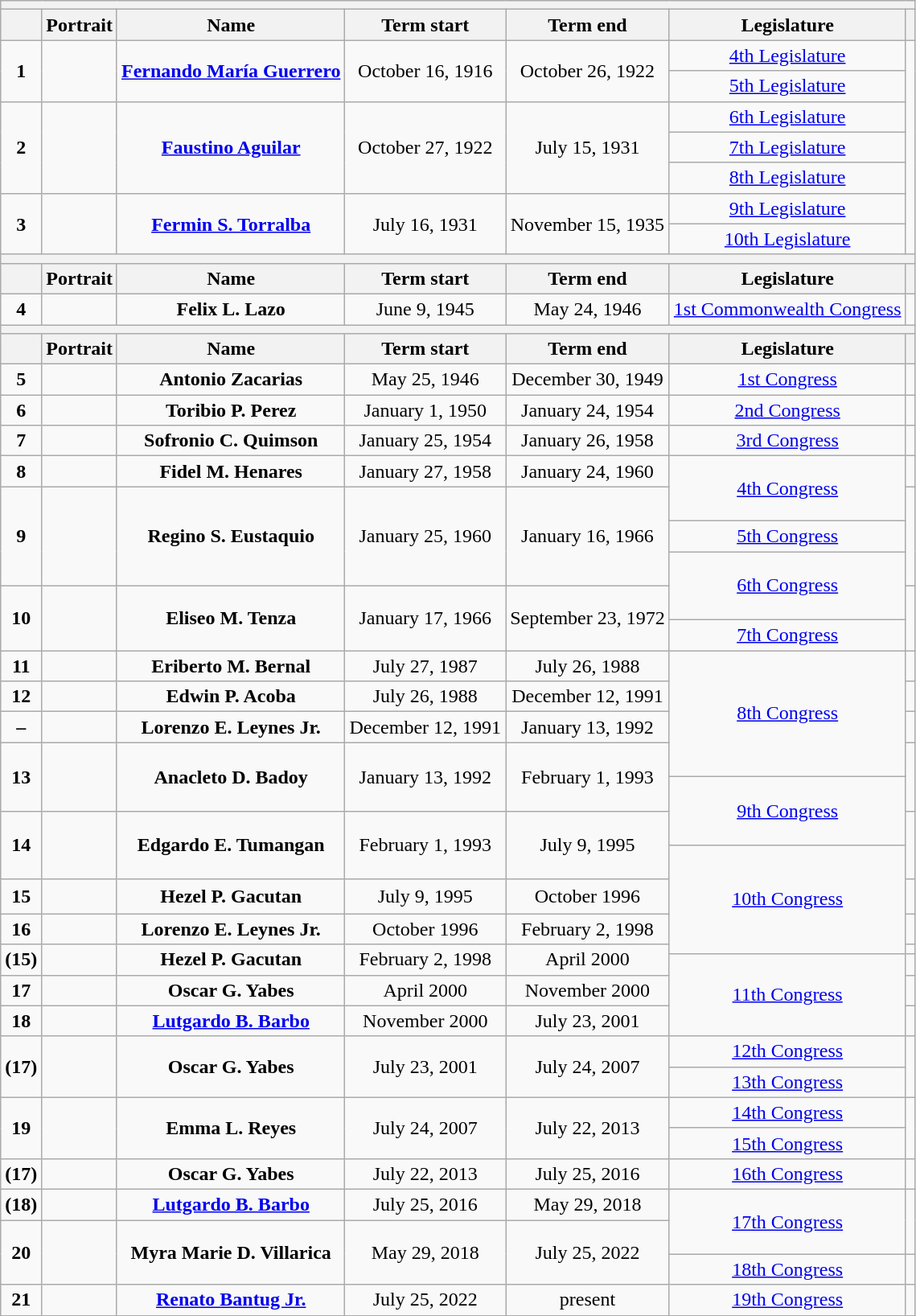<table class="wikitable" style="text-align:center; border:1px #aaf solid;">
<tr>
<th colspan="7"></th>
</tr>
<tr>
<th></th>
<th>Portrait</th>
<th>Name</th>
<th>Term start</th>
<th>Term end</th>
<th>Legislature</th>
<th></th>
</tr>
<tr>
<td rowspan="2"><strong>1</strong></td>
<td rowspan="2"></td>
<td rowspan="2"><a href='#'><strong>Fernando María Guerrero</strong></a></td>
<td rowspan="2">October 16, 1916</td>
<td rowspan="2">October 26, 1922</td>
<td><a href='#'>4th Legislature</a></td>
<td rowspan="7"></td>
</tr>
<tr>
<td><a href='#'>5th Legislature</a></td>
</tr>
<tr>
<td rowspan="3"><strong>2</strong></td>
<td rowspan="3"></td>
<td rowspan="3"><a href='#'><strong>Faustino Aguilar</strong></a></td>
<td rowspan="3">October 27, 1922</td>
<td rowspan="3">July 15, 1931</td>
<td><a href='#'>6th Legislature</a></td>
</tr>
<tr>
<td><a href='#'>7th Legislature</a></td>
</tr>
<tr>
<td><a href='#'>8th Legislature</a></td>
</tr>
<tr>
<td rowspan="2"><strong>3</strong></td>
<td rowspan="2"></td>
<td rowspan="2"><a href='#'><strong>Fermin S. Torralba</strong></a></td>
<td rowspan="2">July 16, 1931</td>
<td rowspan="2">November 15, 1935</td>
<td><a href='#'>9th Legislature</a></td>
</tr>
<tr>
<td><a href='#'>10th Legislature</a></td>
</tr>
<tr>
<th colspan="7"></th>
</tr>
<tr>
<th></th>
<th>Portrait</th>
<th>Name</th>
<th>Term start</th>
<th>Term end</th>
<th>Legislature</th>
<th></th>
</tr>
<tr>
<td><strong>4</strong></td>
<td></td>
<td><strong>Felix L. Lazo</strong></td>
<td>June 9, 1945</td>
<td>May 24, 1946</td>
<td><a href='#'>1st Commonwealth Congress</a></td>
<td></td>
</tr>
<tr>
<th colspan="7"></th>
</tr>
<tr>
<th></th>
<th>Portrait</th>
<th>Name</th>
<th>Term start</th>
<th>Term end</th>
<th>Legislature</th>
<th></th>
</tr>
<tr>
<td><strong>5</strong></td>
<td></td>
<td><strong>Antonio Zacarias</strong></td>
<td>May 25, 1946</td>
<td>December 30, 1949</td>
<td><a href='#'>1st Congress</a></td>
<td></td>
</tr>
<tr>
<td><strong>6</strong></td>
<td></td>
<td><strong>Toribio P. Perez</strong></td>
<td>January 1, 1950</td>
<td>January 24, 1954</td>
<td><a href='#'>2nd Congress</a></td>
<td></td>
</tr>
<tr>
<td><strong>7</strong></td>
<td></td>
<td><strong>Sofronio C. Quimson</strong></td>
<td>January 25, 1954</td>
<td>January 26, 1958</td>
<td><a href='#'>3rd Congress</a></td>
<td></td>
</tr>
<tr>
<td><strong>8</strong></td>
<td></td>
<td><strong>Fidel M. Henares</strong></td>
<td>January 27, 1958</td>
<td>January 24, 1960</td>
<td rowspan="2"><a href='#'>4th Congress</a></td>
<td></td>
</tr>
<tr style="height:28.4px;">
<td rowspan="3"><strong>9</strong></td>
<td rowspan="3"></td>
<td rowspan="3"><strong>Regino S. Eustaquio</strong></td>
<td rowspan="3">January 25, 1960</td>
<td rowspan="3">January 16, 1966</td>
<td rowspan="3"></td>
</tr>
<tr>
<td><a href='#'>5th Congress</a></td>
</tr>
<tr style="height:28.4px;">
<td rowspan="2"><a href='#'>6th Congress</a></td>
</tr>
<tr style="height:28.4px;">
<td rowspan="2"><strong>10</strong></td>
<td rowspan="2"></td>
<td rowspan="2"><strong>Eliseo M. Tenza</strong></td>
<td rowspan="2">January 17, 1966</td>
<td rowspan="2">September 23, 1972</td>
<td rowspan="2"></td>
</tr>
<tr>
<td><a href='#'>7th Congress</a></td>
</tr>
<tr>
<td><strong>11</strong></td>
<td></td>
<td><strong>Eriberto M. Bernal</strong></td>
<td>July 27, 1987</td>
<td>July 26, 1988</td>
<td rowspan="4"><a href='#'>8th Congress</a></td>
<td></td>
</tr>
<tr>
<td><strong>12</strong></td>
<td></td>
<td><strong>Edwin P. Acoba</strong></td>
<td>July 26, 1988</td>
<td>December 12, 1991</td>
<td></td>
</tr>
<tr>
<td><strong>–</strong></td>
<td></td>
<td><strong>Lorenzo E. Leynes Jr.</strong></td>
<td>December 12, 1991</td>
<td>January 13, 1992</td>
<td></td>
</tr>
<tr style="height:28.4px;">
<td rowspan="2"><strong>13</strong></td>
<td rowspan="2"></td>
<td rowspan="2"><strong>Anacleto D. Badoy</strong></td>
<td rowspan="2">January 13, 1992</td>
<td rowspan="2">February 1, 1993</td>
<td rowspan="2"></td>
</tr>
<tr style="height:28.4px;">
<td rowspan="2"><a href='#'>9th Congress</a></td>
</tr>
<tr style="height:28.4px;">
<td rowspan="2"><strong>14</strong></td>
<td rowspan="2"></td>
<td rowspan="2"><strong>Edgardo E. Tumangan</strong></td>
<td rowspan="2">February 1, 1993</td>
<td rowspan="2">July 9, 1995</td>
<td rowspan="2"></td>
</tr>
<tr style="height:28.4px;">
<td rowspan="4"><a href='#'>10th Congress</a></td>
</tr>
<tr style="height:28.4px;">
<td><strong>15</strong></td>
<td></td>
<td><strong>Hezel P. Gacutan</strong></td>
<td>July 9, 1995</td>
<td>October 1996</td>
<td></td>
</tr>
<tr>
<td><strong>16</strong></td>
<td></td>
<td><strong>Lorenzo E. Leynes Jr.</strong></td>
<td>October 1996</td>
<td>February 2, 1998</td>
<td></td>
</tr>
<tr>
<td rowspan="2"><strong>(15)</strong></td>
<td rowspan="2"></td>
<td rowspan="2"><strong>Hezel P. Gacutan</strong></td>
<td rowspan="2">February 2, 1998</td>
<td rowspan="2">April 2000</td>
<td></td>
</tr>
<tr>
<td rowspan="3"><a href='#'>11th Congress</a></td>
<td></td>
</tr>
<tr>
<td><strong>17</strong></td>
<td></td>
<td><strong>Oscar G. Yabes</strong></td>
<td>April 2000</td>
<td>November 2000</td>
<td></td>
</tr>
<tr>
<td><strong>18</strong></td>
<td></td>
<td><a href='#'><strong>Lutgardo B. Barbo</strong></a></td>
<td>November 2000</td>
<td>July 23, 2001</td>
<td></td>
</tr>
<tr>
<td rowspan="2"><strong>(17)</strong></td>
<td rowspan="2"></td>
<td rowspan="2"><strong>Oscar G. Yabes</strong></td>
<td rowspan="2">July 23, 2001</td>
<td rowspan="2">July 24, 2007</td>
<td><a href='#'>12th Congress</a></td>
<td rowspan="2"></td>
</tr>
<tr>
<td><a href='#'>13th Congress</a></td>
</tr>
<tr>
<td rowspan="2"><strong>19</strong></td>
<td rowspan="2"></td>
<td rowspan="2"><strong>Emma L. Reyes</strong></td>
<td rowspan="2">July 24, 2007</td>
<td rowspan="2">July 22, 2013</td>
<td><a href='#'>14th Congress</a></td>
<td rowspan="2"></td>
</tr>
<tr>
<td><a href='#'>15th Congress</a></td>
</tr>
<tr>
<td><strong>(17)</strong></td>
<td></td>
<td><strong>Oscar G. Yabes</strong></td>
<td>July 22, 2013</td>
<td>July 25, 2016</td>
<td><a href='#'>16th Congress</a></td>
<td></td>
</tr>
<tr>
<td><strong>(18)</strong></td>
<td></td>
<td><a href='#'><strong>Lutgardo B. Barbo</strong></a></td>
<td>July 25, 2016</td>
<td>May 29, 2018</td>
<td rowspan="2"><a href='#'>17th Congress</a></td>
<td rowspan="2"></td>
</tr>
<tr style="height:28.4px;">
<td rowspan="2"><strong>20</strong></td>
<td rowspan="2"></td>
<td rowspan="2"><strong>Myra Marie D. Villarica</strong></td>
<td rowspan="2">May 29, 2018</td>
<td rowspan="2">July 25, 2022</td>
</tr>
<tr>
<td><a href='#'>18th Congress</a></td>
<td></td>
</tr>
<tr>
<td><strong>21</strong></td>
<td></td>
<td><a href='#'><strong>Renato Bantug Jr.</strong></a></td>
<td>July 25, 2022</td>
<td>present</td>
<td><a href='#'>19th Congress</a></td>
<td></td>
</tr>
</table>
